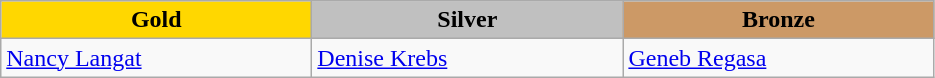<table class="wikitable" style="text-align:left">
<tr align="center">
<td width=200 bgcolor=gold><strong>Gold</strong></td>
<td width=200 bgcolor=silver><strong>Silver</strong></td>
<td width=200 bgcolor=CC9966><strong>Bronze</strong></td>
</tr>
<tr>
<td><a href='#'>Nancy Langat</a><br><em></em></td>
<td><a href='#'>Denise Krebs</a><br><em></em></td>
<td><a href='#'>Geneb Regasa</a><br><em></em></td>
</tr>
</table>
